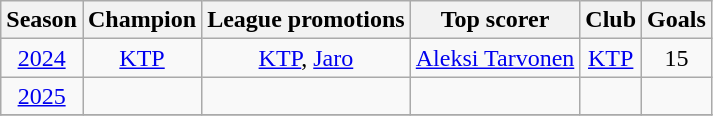<table class="wikitable" style="margin: 0;">
<tr>
<th>Season</th>
<th>Champion</th>
<th>League promotions</th>
<th>Top scorer</th>
<th>Club</th>
<th>Goals</th>
</tr>
<tr>
<td align=center><a href='#'>2024</a></td>
<td align=center><a href='#'>KTP</a></td>
<td align=center><a href='#'>KTP</a>, <a href='#'>Jaro</a></td>
<td align=center> <a href='#'>Aleksi Tarvonen</a></td>
<td align=center><a href='#'>KTP</a></td>
<td align=center>15</td>
</tr>
<tr>
<td align=center><a href='#'>2025</a></td>
<td></td>
<td></td>
<td></td>
<td></td>
<td></td>
</tr>
<tr>
</tr>
</table>
